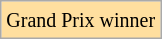<table class="wikitable" align="center">
<tr>
<td style="background:#ffdf9f;"><small>Grand Prix winner</small></td>
</tr>
</table>
